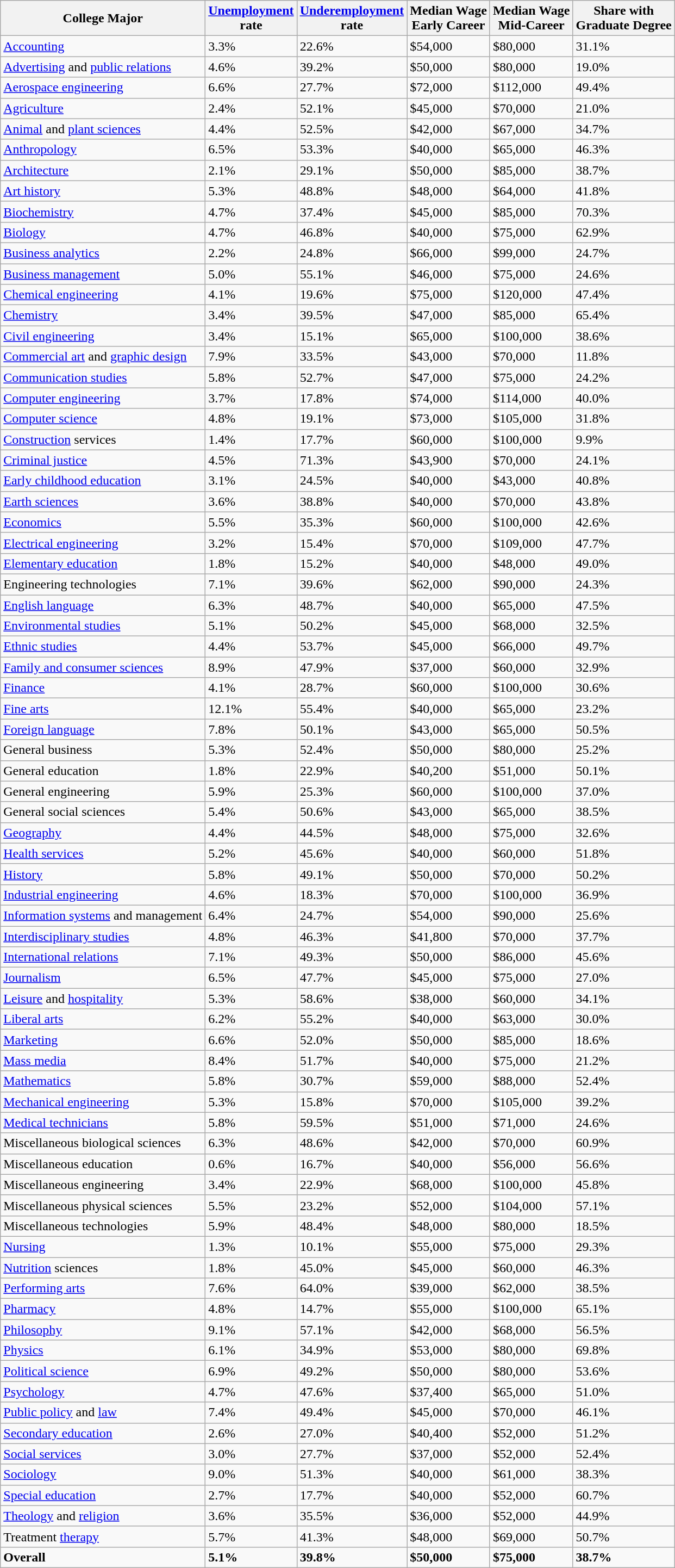<table class="wikitable sortable">
<tr>
<th>College Major</th>
<th><a href='#'>Unemployment</a><br>rate</th>
<th><a href='#'>Underemployment</a><br>rate</th>
<th>Median Wage<br>Early Career</th>
<th>Median Wage<br>Mid-Career</th>
<th>Share with<br>Graduate Degree</th>
</tr>
<tr>
<td><a href='#'>Accounting</a></td>
<td>3.3%</td>
<td>22.6%</td>
<td>$54,000</td>
<td>$80,000</td>
<td>31.1%</td>
</tr>
<tr>
<td><a href='#'>Advertising</a> and <a href='#'>public relations</a></td>
<td>4.6%</td>
<td>39.2%</td>
<td>$50,000</td>
<td>$80,000</td>
<td>19.0%</td>
</tr>
<tr>
<td><a href='#'>Aerospace engineering</a></td>
<td>6.6%</td>
<td>27.7%</td>
<td>$72,000</td>
<td>$112,000</td>
<td>49.4%</td>
</tr>
<tr>
<td><a href='#'>Agriculture</a></td>
<td>2.4%</td>
<td>52.1%</td>
<td>$45,000</td>
<td>$70,000</td>
<td>21.0%</td>
</tr>
<tr>
<td><a href='#'>Animal</a> and <a href='#'>plant sciences</a></td>
<td>4.4%</td>
<td>52.5%</td>
<td>$42,000</td>
<td>$67,000</td>
<td>34.7%</td>
</tr>
<tr>
<td><a href='#'>Anthropology</a></td>
<td>6.5%</td>
<td>53.3%</td>
<td>$40,000</td>
<td>$65,000</td>
<td>46.3%</td>
</tr>
<tr>
<td><a href='#'>Architecture</a></td>
<td>2.1%</td>
<td>29.1%</td>
<td>$50,000</td>
<td>$85,000</td>
<td>38.7%</td>
</tr>
<tr>
<td><a href='#'>Art history</a></td>
<td>5.3%</td>
<td>48.8%</td>
<td>$48,000</td>
<td>$64,000</td>
<td>41.8%</td>
</tr>
<tr>
<td><a href='#'>Biochemistry</a></td>
<td>4.7%</td>
<td>37.4%</td>
<td>$45,000</td>
<td>$85,000</td>
<td>70.3%</td>
</tr>
<tr>
<td><a href='#'>Biology</a></td>
<td>4.7%</td>
<td>46.8%</td>
<td>$40,000</td>
<td>$75,000</td>
<td>62.9%</td>
</tr>
<tr>
<td><a href='#'>Business analytics</a></td>
<td>2.2%</td>
<td>24.8%</td>
<td>$66,000</td>
<td>$99,000</td>
<td>24.7%</td>
</tr>
<tr>
<td><a href='#'>Business management</a></td>
<td>5.0%</td>
<td>55.1%</td>
<td>$46,000</td>
<td>$75,000</td>
<td>24.6%</td>
</tr>
<tr>
<td><a href='#'>Chemical engineering</a></td>
<td>4.1%</td>
<td>19.6%</td>
<td>$75,000</td>
<td>$120,000</td>
<td>47.4%</td>
</tr>
<tr>
<td><a href='#'>Chemistry</a></td>
<td>3.4%</td>
<td>39.5%</td>
<td>$47,000</td>
<td>$85,000</td>
<td>65.4%</td>
</tr>
<tr>
<td><a href='#'>Civil engineering</a></td>
<td>3.4%</td>
<td>15.1%</td>
<td>$65,000</td>
<td>$100,000</td>
<td>38.6%</td>
</tr>
<tr>
<td><a href='#'>Commercial art</a> and <a href='#'>graphic design</a></td>
<td>7.9%</td>
<td>33.5%</td>
<td>$43,000</td>
<td>$70,000</td>
<td>11.8%</td>
</tr>
<tr>
<td><a href='#'>Communication studies</a></td>
<td>5.8%</td>
<td>52.7%</td>
<td>$47,000</td>
<td>$75,000</td>
<td>24.2%</td>
</tr>
<tr>
<td><a href='#'>Computer engineering</a></td>
<td>3.7%</td>
<td>17.8%</td>
<td>$74,000</td>
<td>$114,000</td>
<td>40.0%</td>
</tr>
<tr>
<td><a href='#'>Computer science</a></td>
<td>4.8%</td>
<td>19.1%</td>
<td>$73,000</td>
<td>$105,000</td>
<td>31.8%</td>
</tr>
<tr>
<td><a href='#'>Construction</a> services</td>
<td>1.4%</td>
<td>17.7%</td>
<td>$60,000</td>
<td>$100,000</td>
<td>9.9%</td>
</tr>
<tr>
<td><a href='#'>Criminal justice</a></td>
<td>4.5%</td>
<td>71.3%</td>
<td>$43,900</td>
<td>$70,000</td>
<td>24.1%</td>
</tr>
<tr>
<td><a href='#'>Early childhood education</a></td>
<td>3.1%</td>
<td>24.5%</td>
<td>$40,000</td>
<td>$43,000</td>
<td>40.8%</td>
</tr>
<tr>
<td><a href='#'>Earth sciences</a></td>
<td>3.6%</td>
<td>38.8%</td>
<td>$40,000</td>
<td>$70,000</td>
<td>43.8%</td>
</tr>
<tr>
<td><a href='#'>Economics</a></td>
<td>5.5%</td>
<td>35.3%</td>
<td>$60,000</td>
<td>$100,000</td>
<td>42.6%</td>
</tr>
<tr>
<td><a href='#'>Electrical engineering</a></td>
<td>3.2%</td>
<td>15.4%</td>
<td>$70,000</td>
<td>$109,000</td>
<td>47.7%</td>
</tr>
<tr>
<td><a href='#'>Elementary education</a></td>
<td>1.8%</td>
<td>15.2%</td>
<td>$40,000</td>
<td>$48,000</td>
<td>49.0%</td>
</tr>
<tr>
<td>Engineering technologies</td>
<td>7.1%</td>
<td>39.6%</td>
<td>$62,000</td>
<td>$90,000</td>
<td>24.3%</td>
</tr>
<tr>
<td><a href='#'>English language</a></td>
<td>6.3%</td>
<td>48.7%</td>
<td>$40,000</td>
<td>$65,000</td>
<td>47.5%</td>
</tr>
<tr>
<td><a href='#'>Environmental studies</a></td>
<td>5.1%</td>
<td>50.2%</td>
<td>$45,000</td>
<td>$68,000</td>
<td>32.5%</td>
</tr>
<tr>
<td><a href='#'>Ethnic studies</a></td>
<td>4.4%</td>
<td>53.7%</td>
<td>$45,000</td>
<td>$66,000</td>
<td>49.7%</td>
</tr>
<tr>
<td><a href='#'>Family and consumer sciences</a></td>
<td>8.9%</td>
<td>47.9%</td>
<td>$37,000</td>
<td>$60,000</td>
<td>32.9%</td>
</tr>
<tr>
<td><a href='#'>Finance</a></td>
<td>4.1%</td>
<td>28.7%</td>
<td>$60,000</td>
<td>$100,000</td>
<td>30.6%</td>
</tr>
<tr>
<td><a href='#'>Fine arts</a></td>
<td>12.1%</td>
<td>55.4%</td>
<td>$40,000</td>
<td>$65,000</td>
<td>23.2%</td>
</tr>
<tr>
<td><a href='#'>Foreign language</a></td>
<td>7.8%</td>
<td>50.1%</td>
<td>$43,000</td>
<td>$65,000</td>
<td>50.5%</td>
</tr>
<tr>
<td>General business</td>
<td>5.3%</td>
<td>52.4%</td>
<td>$50,000</td>
<td>$80,000</td>
<td>25.2%</td>
</tr>
<tr>
<td>General education</td>
<td>1.8%</td>
<td>22.9%</td>
<td>$40,200</td>
<td>$51,000</td>
<td>50.1%</td>
</tr>
<tr>
<td>General engineering</td>
<td>5.9%</td>
<td>25.3%</td>
<td>$60,000</td>
<td>$100,000</td>
<td>37.0%</td>
</tr>
<tr>
<td>General social sciences</td>
<td>5.4%</td>
<td>50.6%</td>
<td>$43,000</td>
<td>$65,000</td>
<td>38.5%</td>
</tr>
<tr>
<td><a href='#'>Geography</a></td>
<td>4.4%</td>
<td>44.5%</td>
<td>$48,000</td>
<td>$75,000</td>
<td>32.6%</td>
</tr>
<tr>
<td><a href='#'>Health services</a></td>
<td>5.2%</td>
<td>45.6%</td>
<td>$40,000</td>
<td>$60,000</td>
<td>51.8%</td>
</tr>
<tr>
<td><a href='#'>History</a></td>
<td>5.8%</td>
<td>49.1%</td>
<td>$50,000</td>
<td>$70,000</td>
<td>50.2%</td>
</tr>
<tr>
<td><a href='#'>Industrial engineering</a></td>
<td>4.6%</td>
<td>18.3%</td>
<td>$70,000</td>
<td>$100,000</td>
<td>36.9%</td>
</tr>
<tr>
<td><a href='#'>Information systems</a> and management</td>
<td>6.4%</td>
<td>24.7%</td>
<td>$54,000</td>
<td>$90,000</td>
<td>25.6%</td>
</tr>
<tr>
<td><a href='#'>Interdisciplinary studies</a></td>
<td>4.8%</td>
<td>46.3%</td>
<td>$41,800</td>
<td>$70,000</td>
<td>37.7%</td>
</tr>
<tr>
<td><a href='#'>International relations</a></td>
<td>7.1%</td>
<td>49.3%</td>
<td>$50,000</td>
<td>$86,000</td>
<td>45.6%</td>
</tr>
<tr>
<td><a href='#'>Journalism</a></td>
<td>6.5%</td>
<td>47.7%</td>
<td>$45,000</td>
<td>$75,000</td>
<td>27.0%</td>
</tr>
<tr>
<td><a href='#'>Leisure</a> and <a href='#'>hospitality</a></td>
<td>5.3%</td>
<td>58.6%</td>
<td>$38,000</td>
<td>$60,000</td>
<td>34.1%</td>
</tr>
<tr>
<td><a href='#'>Liberal arts</a></td>
<td>6.2%</td>
<td>55.2%</td>
<td>$40,000</td>
<td>$63,000</td>
<td>30.0%</td>
</tr>
<tr>
<td><a href='#'>Marketing</a></td>
<td>6.6%</td>
<td>52.0%</td>
<td>$50,000</td>
<td>$85,000</td>
<td>18.6%</td>
</tr>
<tr>
<td><a href='#'>Mass media</a></td>
<td>8.4%</td>
<td>51.7%</td>
<td>$40,000</td>
<td>$75,000</td>
<td>21.2%</td>
</tr>
<tr>
<td><a href='#'>Mathematics</a></td>
<td>5.8%</td>
<td>30.7%</td>
<td>$59,000</td>
<td>$88,000</td>
<td>52.4%</td>
</tr>
<tr>
<td><a href='#'>Mechanical engineering</a></td>
<td>5.3%</td>
<td>15.8%</td>
<td>$70,000</td>
<td>$105,000</td>
<td>39.2%</td>
</tr>
<tr>
<td><a href='#'>Medical technicians</a></td>
<td>5.8%</td>
<td>59.5%</td>
<td>$51,000</td>
<td>$71,000</td>
<td>24.6%</td>
</tr>
<tr>
<td>Miscellaneous biological sciences</td>
<td>6.3%</td>
<td>48.6%</td>
<td>$42,000</td>
<td>$70,000</td>
<td>60.9%</td>
</tr>
<tr>
<td>Miscellaneous education</td>
<td>0.6%</td>
<td>16.7%</td>
<td>$40,000</td>
<td>$56,000</td>
<td>56.6%</td>
</tr>
<tr>
<td>Miscellaneous engineering</td>
<td>3.4%</td>
<td>22.9%</td>
<td>$68,000</td>
<td>$100,000</td>
<td>45.8%</td>
</tr>
<tr>
<td>Miscellaneous physical sciences</td>
<td>5.5%</td>
<td>23.2%</td>
<td>$52,000</td>
<td>$104,000</td>
<td>57.1%</td>
</tr>
<tr>
<td>Miscellaneous technologies</td>
<td>5.9%</td>
<td>48.4%</td>
<td>$48,000</td>
<td>$80,000</td>
<td>18.5%</td>
</tr>
<tr>
<td><a href='#'>Nursing</a></td>
<td>1.3%</td>
<td>10.1%</td>
<td>$55,000</td>
<td>$75,000</td>
<td>29.3%</td>
</tr>
<tr>
<td><a href='#'>Nutrition</a> sciences</td>
<td>1.8%</td>
<td>45.0%</td>
<td>$45,000</td>
<td>$60,000</td>
<td>46.3%</td>
</tr>
<tr>
<td><a href='#'>Performing arts</a></td>
<td>7.6%</td>
<td>64.0%</td>
<td>$39,000</td>
<td>$62,000</td>
<td>38.5%</td>
</tr>
<tr>
<td><a href='#'>Pharmacy</a></td>
<td>4.8%</td>
<td>14.7%</td>
<td>$55,000</td>
<td>$100,000</td>
<td>65.1%</td>
</tr>
<tr>
<td><a href='#'>Philosophy</a></td>
<td>9.1%</td>
<td>57.1%</td>
<td>$42,000</td>
<td>$68,000</td>
<td>56.5%</td>
</tr>
<tr>
<td><a href='#'>Physics</a></td>
<td>6.1%</td>
<td>34.9%</td>
<td>$53,000</td>
<td>$80,000</td>
<td>69.8%</td>
</tr>
<tr>
<td><a href='#'>Political science</a></td>
<td>6.9%</td>
<td>49.2%</td>
<td>$50,000</td>
<td>$80,000</td>
<td>53.6%</td>
</tr>
<tr>
<td><a href='#'>Psychology</a></td>
<td>4.7%</td>
<td>47.6%</td>
<td>$37,400</td>
<td>$65,000</td>
<td>51.0%</td>
</tr>
<tr>
<td><a href='#'>Public policy</a> and <a href='#'>law</a></td>
<td>7.4%</td>
<td>49.4%</td>
<td>$45,000</td>
<td>$70,000</td>
<td>46.1%</td>
</tr>
<tr>
<td><a href='#'>Secondary education</a></td>
<td>2.6%</td>
<td>27.0%</td>
<td>$40,400</td>
<td>$52,000</td>
<td>51.2%</td>
</tr>
<tr>
<td><a href='#'>Social services</a></td>
<td>3.0%</td>
<td>27.7%</td>
<td>$37,000</td>
<td>$52,000</td>
<td>52.4%</td>
</tr>
<tr>
<td><a href='#'>Sociology</a></td>
<td>9.0%</td>
<td>51.3%</td>
<td>$40,000</td>
<td>$61,000</td>
<td>38.3%</td>
</tr>
<tr>
<td><a href='#'>Special education</a></td>
<td>2.7%</td>
<td>17.7%</td>
<td>$40,000</td>
<td>$52,000</td>
<td>60.7%</td>
</tr>
<tr>
<td><a href='#'>Theology</a> and <a href='#'>religion</a></td>
<td>3.6%</td>
<td>35.5%</td>
<td>$36,000</td>
<td>$52,000</td>
<td>44.9%</td>
</tr>
<tr>
<td>Treatment <a href='#'>therapy</a></td>
<td>5.7%</td>
<td>41.3%</td>
<td>$48,000</td>
<td>$69,000</td>
<td>50.7%</td>
</tr>
<tr>
<td><strong>Overall</strong></td>
<td><strong>5.1%</strong></td>
<td><strong>39.8%</strong></td>
<td><strong>$50,000</strong></td>
<td><strong>$75,000</strong></td>
<td><strong>38.7%</strong></td>
</tr>
</table>
